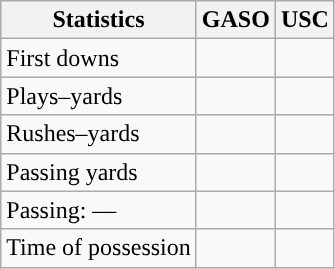<table class="wikitable" style="float:left">
<tr>
<th>Statistics</th>
<th>GASO</th>
<th>USC</th>
</tr>
<tr>
<td>First downs</td>
<td></td>
<td></td>
</tr>
<tr>
<td>Plays–yards</td>
<td></td>
<td></td>
</tr>
<tr>
<td>Rushes–yards</td>
<td></td>
<td></td>
</tr>
<tr>
<td>Passing yards</td>
<td></td>
<td></td>
</tr>
<tr>
<td>Passing: ––</td>
<td></td>
<td></td>
</tr>
<tr>
<td>Time of possession</td>
<td></td>
<td></td>
</tr>
</table>
